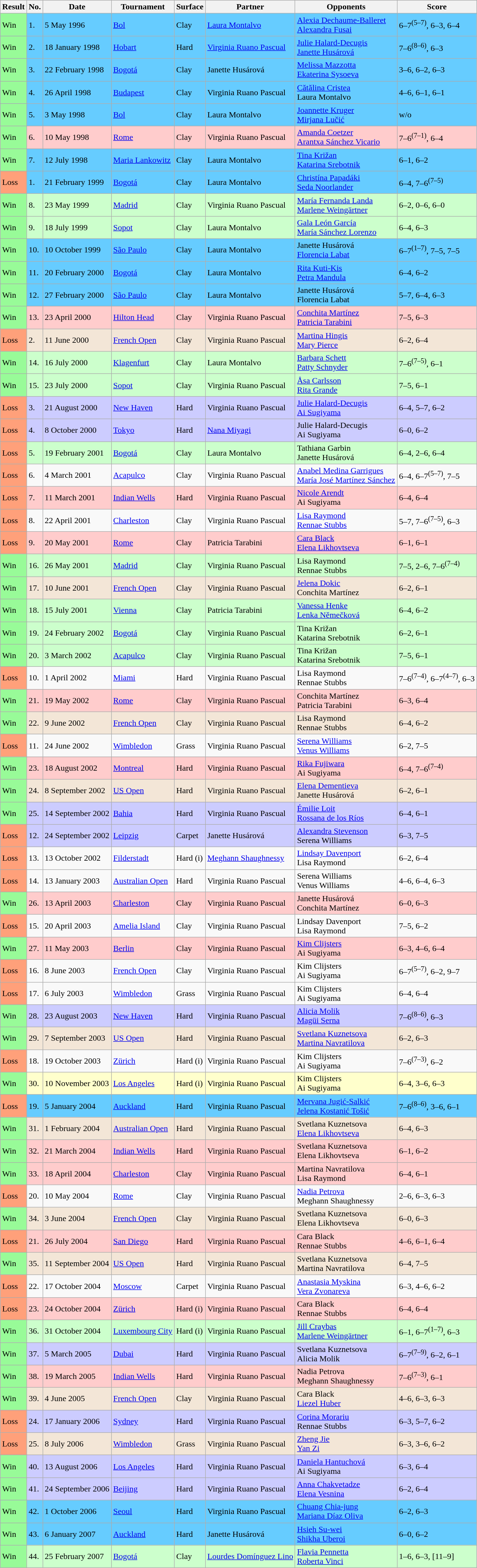<table class="wikitable sortable">
<tr>
<th>Result</th>
<th>No.</th>
<th>Date</th>
<th>Tournament</th>
<th>Surface</th>
<th>Partner</th>
<th>Opponents</th>
<th class="unsortable">Score</th>
</tr>
<tr style="background:#66ccff;">
<td style="background:#98fb98;">Win</td>
<td>1.</td>
<td>5 May 1996</td>
<td><a href='#'>Bol</a></td>
<td>Clay</td>
<td> <a href='#'>Laura Montalvo</a></td>
<td> <a href='#'>Alexia Dechaume-Balleret</a><br> <a href='#'>Alexandra Fusai</a></td>
<td>6–7<sup>(5–7)</sup>, 6–3, 6–4</td>
</tr>
<tr style="background:#66ccff;">
<td style="background:#98fb98;">Win</td>
<td>2.</td>
<td>18 January 1998</td>
<td><a href='#'>Hobart</a></td>
<td>Hard</td>
<td> <a href='#'>Virginia Ruano Pascual</a></td>
<td> <a href='#'>Julie Halard-Decugis</a><br> <a href='#'>Janette Husárová</a></td>
<td>7–6<sup>(8–6)</sup>, 6–3</td>
</tr>
<tr style="background:#66ccff;">
<td style="background:#98fb98;">Win</td>
<td>3.</td>
<td>22 February 1998</td>
<td><a href='#'>Bogotá</a></td>
<td>Clay</td>
<td> Janette Husárová</td>
<td> <a href='#'>Melissa Mazzotta</a><br> <a href='#'>Ekaterina Sysoeva</a></td>
<td>3–6, 6–2, 6–3</td>
</tr>
<tr style="background:#66ccff;">
<td style="background:#98fb98;">Win</td>
<td>4.</td>
<td>26 April 1998</td>
<td><a href='#'>Budapest</a></td>
<td>Clay</td>
<td> Virginia Ruano Pascual</td>
<td> <a href='#'>Cătălina Cristea</a><br> Laura Montalvo</td>
<td>4–6, 6–1, 6–1</td>
</tr>
<tr style="background:#66ccff;">
<td style="background:#98fb98;">Win</td>
<td>5.</td>
<td>3 May 1998</td>
<td><a href='#'>Bol</a></td>
<td>Clay</td>
<td> Laura Montalvo</td>
<td> <a href='#'>Joannette Kruger</a><br> <a href='#'>Mirjana Lučić</a></td>
<td>w/o</td>
</tr>
<tr bgcolor=ffcccc>
<td style="background:#98fb98;">Win</td>
<td>6.</td>
<td>10 May 1998</td>
<td><a href='#'>Rome</a></td>
<td>Clay</td>
<td> Virginia Ruano Pascual</td>
<td> <a href='#'>Amanda Coetzer</a><br> <a href='#'>Arantxa Sánchez Vicario</a></td>
<td>7–6<sup>(7–1)</sup>, 6–4</td>
</tr>
<tr style="background:#66ccff;">
<td style="background:#98fb98;">Win</td>
<td>7.</td>
<td>12 July 1998</td>
<td><a href='#'>Maria Lankowitz</a></td>
<td>Clay</td>
<td> Laura Montalvo</td>
<td> <a href='#'>Tina Križan</a><br> <a href='#'>Katarina Srebotnik</a></td>
<td>6–1, 6–2</td>
</tr>
<tr style="background:#66ccff;">
<td style="background:#ffa07a;">Loss</td>
<td>1.</td>
<td>21 February 1999</td>
<td><a href='#'>Bogotá</a></td>
<td>Clay</td>
<td> Laura Montalvo</td>
<td> <a href='#'>Christína Papadáki</a><br> <a href='#'>Seda Noorlander</a></td>
<td>6–4, 7–6<sup>(7–5)</sup></td>
</tr>
<tr bgcolor=CCFFCC>
<td style="background:#98fb98;">Win</td>
<td>8.</td>
<td>23 May 1999</td>
<td><a href='#'>Madrid</a></td>
<td>Clay</td>
<td> Virginia Ruano Pascual</td>
<td> <a href='#'>María Fernanda Landa</a><br> <a href='#'>Marlene Weingärtner</a></td>
<td>6–2, 0–6, 6–0</td>
</tr>
<tr bgcolor=CCFFCC>
<td style="background:#98fb98;">Win</td>
<td>9.</td>
<td>18 July 1999</td>
<td><a href='#'>Sopot</a></td>
<td>Clay</td>
<td> Laura Montalvo</td>
<td> <a href='#'>Gala León García</a><br> <a href='#'>María Sánchez Lorenzo</a></td>
<td>6–4, 6–3</td>
</tr>
<tr style="background:#66ccff;">
<td style="background:#98fb98;">Win</td>
<td>10.</td>
<td>10 October 1999</td>
<td><a href='#'>São Paulo</a></td>
<td>Clay</td>
<td> Laura Montalvo</td>
<td> Janette Husárová<br> <a href='#'>Florencia Labat</a></td>
<td>6–7<sup>(1–7)</sup>, 7–5, 7–5</td>
</tr>
<tr style="background:#66ccff;">
<td style="background:#98fb98;">Win</td>
<td>11.</td>
<td>20 February 2000</td>
<td><a href='#'>Bogotá</a></td>
<td>Clay</td>
<td> Laura Montalvo</td>
<td> <a href='#'>Rita Kuti-Kis</a><br> <a href='#'>Petra Mandula</a></td>
<td>6–4, 6–2</td>
</tr>
<tr style="background:#66ccff;">
<td style="background:#98fb98;">Win</td>
<td>12.</td>
<td>27 February 2000</td>
<td><a href='#'>São Paulo</a></td>
<td>Clay</td>
<td> Laura Montalvo</td>
<td> Janette Husárová<br> Florencia Labat</td>
<td>5–7, 6–4, 6–3</td>
</tr>
<tr bgcolor=ffcccc>
<td style="background:#98fb98;">Win</td>
<td>13.</td>
<td>23 April 2000</td>
<td><a href='#'>Hilton Head</a></td>
<td>Clay</td>
<td> Virginia Ruano Pascual</td>
<td> <a href='#'>Conchita Martínez</a><br> <a href='#'>Patricia Tarabini</a></td>
<td>7–5, 6–3</td>
</tr>
<tr style="background:#f3e6d7;">
<td style="background:#ffa07a;">Loss</td>
<td>2.</td>
<td>11 June 2000</td>
<td><a href='#'>French Open</a></td>
<td>Clay</td>
<td> Virginia Ruano Pascual</td>
<td> <a href='#'>Martina Hingis</a><br> <a href='#'>Mary Pierce</a></td>
<td>6–2, 6–4</td>
</tr>
<tr bgcolor=CCFFCC>
<td style="background:#98fb98;">Win</td>
<td>14.</td>
<td>16 July 2000</td>
<td><a href='#'>Klagenfurt</a></td>
<td>Clay</td>
<td> Laura Montalvo</td>
<td> <a href='#'>Barbara Schett</a><br> <a href='#'>Patty Schnyder</a></td>
<td>7–6<sup>(7–5)</sup>, 6–1</td>
</tr>
<tr bgcolor=CCFFCC>
<td style="background:#98fb98;">Win</td>
<td>15.</td>
<td>23 July 2000</td>
<td><a href='#'>Sopot</a></td>
<td>Clay</td>
<td> Virginia Ruano Pascual</td>
<td> <a href='#'>Åsa Carlsson</a><br> <a href='#'>Rita Grande</a></td>
<td>7–5, 6–1</td>
</tr>
<tr bgcolor=CCCCFF>
<td style="background:#ffa07a;">Loss</td>
<td>3.</td>
<td>21 August 2000</td>
<td><a href='#'>New Haven</a></td>
<td>Hard</td>
<td> Virginia Ruano Pascual</td>
<td> <a href='#'>Julie Halard-Decugis</a><br> <a href='#'>Ai Sugiyama</a></td>
<td>6–4, 5–7, 6–2</td>
</tr>
<tr bgcolor=ccccff>
<td style="background:#ffa07a;">Loss</td>
<td>4.</td>
<td>8 October 2000</td>
<td><a href='#'>Tokyo</a></td>
<td>Hard</td>
<td> <a href='#'>Nana Miyagi</a></td>
<td> Julie Halard-Decugis<br> Ai Sugiyama</td>
<td>6–0, 6–2</td>
</tr>
<tr bgcolor=CCFFCC>
<td style="background:#ffa07a;">Loss</td>
<td>5.</td>
<td>19 February 2001</td>
<td><a href='#'>Bogotá</a></td>
<td>Clay</td>
<td> Laura Montalvo</td>
<td> Tathiana Garbin<br> Janette Husárová</td>
<td>6–4, 2–6, 6–4</td>
</tr>
<tr style=background:cfc;>
<td style="background:#ffa07a;">Loss</td>
<td>6.</td>
<td>4 March 2001</td>
<td><a href='#'>Acapulco</a></td>
<td>Clay</td>
<td> Virginia Ruano Pascual</td>
<td> <a href='#'>Anabel Medina Garrigues</a><br> <a href='#'>María José Martínez Sánchez</a></td>
<td>6–4, 6–7<sup>(5–7)</sup>, 7–5</td>
</tr>
<tr bgcolor=FFCCCC>
<td style="background:#ffa07a;">Loss</td>
<td>7.</td>
<td>11 March 2001</td>
<td><a href='#'>Indian Wells</a></td>
<td>Hard</td>
<td> Virginia Ruano Pascual</td>
<td> <a href='#'>Nicole Arendt</a><br> Ai Sugiyama</td>
<td>6–4, 6–4</td>
</tr>
<tr style=background:fcc;>
<td style="background:#ffa07a;">Loss</td>
<td>8.</td>
<td>22 April 2001</td>
<td><a href='#'>Charleston</a></td>
<td>Clay</td>
<td> Virginia Ruano Pascual</td>
<td> <a href='#'>Lisa Raymond</a><br> <a href='#'>Rennae Stubbs</a></td>
<td>5–7, 7–6<sup>(7–5)</sup>, 6–3</td>
</tr>
<tr bgcolor=ffcccc>
<td style="background:#ffa07a;">Loss</td>
<td>9.</td>
<td>20 May 2001</td>
<td><a href='#'>Rome</a></td>
<td>Clay</td>
<td> Patricia Tarabini</td>
<td> <a href='#'>Cara Black</a><br> <a href='#'>Elena Likhovtseva</a></td>
<td>6–1, 6–1</td>
</tr>
<tr bgcolor=CCFFCC>
<td style="background:#98fb98;">Win</td>
<td>16.</td>
<td>26 May 2001</td>
<td><a href='#'>Madrid</a></td>
<td>Clay</td>
<td> Virginia Ruano Pascual</td>
<td> Lisa Raymond<br> Rennae Stubbs</td>
<td>7–5, 2–6, 7–6<sup>(7–4)</sup></td>
</tr>
<tr style="background:#f3e6d7;">
<td style="background:#98fb98;">Win</td>
<td>17.</td>
<td>10 June 2001</td>
<td><a href='#'>French Open</a></td>
<td>Clay</td>
<td> Virginia Ruano Pascual</td>
<td> <a href='#'>Jelena Dokic</a><br> Conchita Martínez</td>
<td>6–2, 6–1</td>
</tr>
<tr bgcolor=CCFFCC>
<td style="background:#98fb98;">Win</td>
<td>18.</td>
<td>15 July 2001</td>
<td><a href='#'>Vienna</a></td>
<td>Clay</td>
<td> Patricia Tarabini</td>
<td> <a href='#'>Vanessa Henke</a><br> <a href='#'>Lenka Němečková</a></td>
<td>6–4, 6–2</td>
</tr>
<tr bgcolor=CCFFCC>
<td style="background:#98fb98;">Win</td>
<td>19.</td>
<td>24 February 2002</td>
<td><a href='#'>Bogotá</a></td>
<td>Clay</td>
<td> Virginia Ruano Pascual</td>
<td> Tina Križan<br> Katarina Srebotnik</td>
<td>6–2, 6–1</td>
</tr>
<tr bgcolor=CCFFCC>
<td style="background:#98fb98;">Win</td>
<td>20.</td>
<td>3 March 2002</td>
<td><a href='#'>Acapulco</a></td>
<td>Clay</td>
<td> Virginia Ruano Pascual</td>
<td> Tina Križan<br> Katarina Srebotnik</td>
<td>7–5, 6–1</td>
</tr>
<tr style=background:fcc;>
<td style="background:#ffa07a;">Loss</td>
<td>10.</td>
<td>1 April 2002</td>
<td><a href='#'>Miami</a></td>
<td>Hard</td>
<td> Virginia Ruano Pascual</td>
<td> Lisa Raymond<br> Rennae Stubbs</td>
<td>7–6<sup>(7–4)</sup>, 6–7<sup>(4–7)</sup>, 6–3</td>
</tr>
<tr bgcolor=ffcccc>
<td style="background:#98fb98;">Win</td>
<td>21.</td>
<td>19 May 2002</td>
<td><a href='#'>Rome</a></td>
<td>Clay</td>
<td> Virginia Ruano Pascual</td>
<td> Conchita Martínez<br> Patricia Tarabini</td>
<td>6–3, 6–4</td>
</tr>
<tr style="background:#f3e6d7;">
<td style="background:#98fb98;">Win</td>
<td>22.</td>
<td>9 June 2002</td>
<td><a href='#'>French Open</a></td>
<td>Clay</td>
<td> Virginia Ruano Pascual</td>
<td> Lisa Raymond<br> Rennae Stubbs</td>
<td>6–4, 6–2</td>
</tr>
<tr style=background:ff9;>
<td style="background:#ffa07a;">Loss</td>
<td>11.</td>
<td>24 June 2002</td>
<td><a href='#'>Wimbledon</a></td>
<td>Grass</td>
<td> Virginia Ruano Pascual</td>
<td> <a href='#'>Serena Williams</a><br> <a href='#'>Venus Williams</a></td>
<td>6–2, 7–5</td>
</tr>
<tr bgcolor=ffcccc>
<td style="background:#98fb98;">Win</td>
<td>23.</td>
<td>18 August 2002</td>
<td><a href='#'>Montreal</a></td>
<td>Hard</td>
<td> Virginia Ruano Pascual</td>
<td> <a href='#'>Rika Fujiwara</a><br> Ai Sugiyama</td>
<td>6–4, 7–6<sup>(7–4)</sup></td>
</tr>
<tr style="background:#f3e6d7;">
<td style="background:#98fb98;">Win</td>
<td>24.</td>
<td>8 September 2002</td>
<td><a href='#'>US Open</a></td>
<td>Hard</td>
<td> Virginia Ruano Pascual</td>
<td> <a href='#'>Elena Dementieva</a><br> Janette Husárová</td>
<td>6–2, 6–1</td>
</tr>
<tr bgcolor=ccccff>
<td style="background:#98fb98;">Win</td>
<td>25.</td>
<td>14 September 2002</td>
<td><a href='#'>Bahia</a></td>
<td>Hard</td>
<td> Virginia Ruano Pascual</td>
<td> <a href='#'>Émilie Loit</a><br> <a href='#'>Rossana de los Ríos</a></td>
<td>6–4, 6–1</td>
</tr>
<tr bgcolor=ccccff>
<td style="background:#ffa07a;">Loss</td>
<td>12.</td>
<td>24 September 2002</td>
<td><a href='#'>Leipzig</a></td>
<td>Carpet</td>
<td> Janette Husárová</td>
<td> <a href='#'>Alexandra Stevenson</a><br> Serena Williams</td>
<td>6–3, 7–5</td>
</tr>
<tr style=background:ccf;>
<td style="background:#ffa07a;">Loss</td>
<td>13.</td>
<td>13 October 2002</td>
<td><a href='#'>Filderstadt</a></td>
<td>Hard (i)</td>
<td> <a href='#'>Meghann Shaughnessy</a></td>
<td> <a href='#'>Lindsay Davenport</a><br> Lisa Raymond</td>
<td>6–2, 6–4</td>
</tr>
<tr style=background:ff9;>
<td style="background:#ffa07a;">Loss</td>
<td>14.</td>
<td>13 January 2003</td>
<td><a href='#'>Australian Open</a></td>
<td>Hard</td>
<td> Virginia Ruano Pascual</td>
<td> Serena Williams<br> Venus Williams</td>
<td>4–6, 6–4, 6–3</td>
</tr>
<tr bgcolor=ffcccc>
<td style="background:#98fb98;">Win</td>
<td>26.</td>
<td>13 April 2003</td>
<td><a href='#'>Charleston</a></td>
<td>Clay</td>
<td> Virginia Ruano Pascual</td>
<td> Janette Husárová<br> Conchita Martínez</td>
<td>6–0, 6–3</td>
</tr>
<tr style=background:ccf;>
<td style="background:#ffa07a;">Loss</td>
<td>15.</td>
<td>20 April 2003</td>
<td><a href='#'>Amelia Island</a></td>
<td>Clay</td>
<td> Virginia Ruano Pascual</td>
<td> Lindsay Davenport<br> Lisa Raymond</td>
<td>7–5, 6–2</td>
</tr>
<tr bgcolor=ffcccc>
<td style="background:#98fb98;">Win</td>
<td>27.</td>
<td>11 May 2003</td>
<td><a href='#'>Berlin</a></td>
<td>Clay</td>
<td> Virginia Ruano Pascual</td>
<td> <a href='#'>Kim Clijsters</a><br> Ai Sugiyama</td>
<td>6–3, 4–6, 6–4</td>
</tr>
<tr style=background:ff9;>
<td style="background:#ffa07a;">Loss</td>
<td>16.</td>
<td>8 June 2003</td>
<td><a href='#'>French Open</a></td>
<td>Clay</td>
<td> Virginia Ruano Pascual</td>
<td> Kim Clijsters<br> Ai Sugiyama</td>
<td>6–7<sup>(5–7)</sup>, 6–2, 9–7</td>
</tr>
<tr style=background:ff9;>
<td style="background:#ffa07a;">Loss</td>
<td>17.</td>
<td>6 July 2003</td>
<td><a href='#'>Wimbledon</a></td>
<td>Grass</td>
<td> Virginia Ruano Pascual</td>
<td> Kim Clijsters<br> Ai Sugiyama</td>
<td>6–4, 6–4</td>
</tr>
<tr bgcolor=ccccff>
<td style="background:#98fb98;">Win</td>
<td>28.</td>
<td>23 August 2003</td>
<td><a href='#'>New Haven</a></td>
<td>Hard</td>
<td> Virginia Ruano Pascual</td>
<td> <a href='#'>Alicia Molik</a><br> <a href='#'>Magüi Serna</a></td>
<td>7–6<sup>(8–6)</sup>, 6–3</td>
</tr>
<tr style="background:#f3e6d7;">
<td style="background:#98fb98;">Win</td>
<td>29.</td>
<td>7 September 2003</td>
<td><a href='#'>US Open</a></td>
<td>Hard</td>
<td> Virginia Ruano Pascual</td>
<td> <a href='#'>Svetlana Kuznetsova</a><br> <a href='#'>Martina Navratilova</a></td>
<td>6–2, 6–3</td>
</tr>
<tr style=background:fcc;>
<td style="background:#ffa07a;">Loss</td>
<td>18.</td>
<td>19 October 2003</td>
<td><a href='#'>Zürich</a></td>
<td>Hard (i)</td>
<td> Virginia Ruano Pascual</td>
<td> Kim Clijsters<br> Ai Sugiyama</td>
<td>7–6<sup>(7–3)</sup>, 6–2</td>
</tr>
<tr style="background:#ffc;">
<td style="background:#98fb98;">Win</td>
<td>30.</td>
<td>10 November 2003</td>
<td><a href='#'>Los Angeles</a></td>
<td>Hard (i)</td>
<td> Virginia Ruano Pascual</td>
<td> Kim Clijsters<br> Ai Sugiyama</td>
<td>6–4, 3–6, 6–3</td>
</tr>
<tr style="background:#66ccff;">
<td style="background:#ffa07a;">Loss</td>
<td>19.</td>
<td>5 January 2004</td>
<td><a href='#'>Auckland</a></td>
<td>Hard</td>
<td> Virginia Ruano Pascual</td>
<td> <a href='#'>Mervana Jugić-Salkić</a><br> <a href='#'>Jelena Kostanić Tošić</a></td>
<td>7–6<sup>(8–6)</sup>, 3–6, 6–1</td>
</tr>
<tr style="background:#f3e6d7;">
<td style="background:#98fb98;">Win</td>
<td>31.</td>
<td>1 February 2004</td>
<td><a href='#'>Australian Open</a></td>
<td>Hard</td>
<td> Virginia Ruano Pascual</td>
<td> Svetlana Kuznetsova<br> <a href='#'>Elena Likhovtseva</a></td>
<td>6–4, 6–3</td>
</tr>
<tr bgcolor=ffcccc>
<td style="background:#98fb98;">Win</td>
<td>32.</td>
<td>21 March 2004</td>
<td><a href='#'>Indian Wells</a></td>
<td>Hard</td>
<td> Virginia Ruano Pascual</td>
<td> Svetlana Kuznetsova<br> Elena Likhovtseva</td>
<td>6–1, 6–2</td>
</tr>
<tr bgcolor=ffcccc>
<td style="background:#98fb98;">Win</td>
<td>33.</td>
<td>18 April 2004</td>
<td><a href='#'>Charleston</a></td>
<td>Clay</td>
<td> Virginia Ruano Pascual</td>
<td> Martina Navratilova<br> Lisa Raymond</td>
<td>6–4, 6–1</td>
</tr>
<tr style=background:fcc;>
<td style="background:#ffa07a;">Loss</td>
<td>20.</td>
<td>10 May 2004</td>
<td><a href='#'>Rome</a></td>
<td>Clay</td>
<td> Virginia Ruano Pascual</td>
<td> <a href='#'>Nadia Petrova</a><br> Meghann Shaughnessy</td>
<td>2–6, 6–3, 6–3</td>
</tr>
<tr style="background:#f3e6d7;">
<td style="background:#98fb98;">Win</td>
<td>34.</td>
<td>3 June 2004</td>
<td><a href='#'>French Open</a></td>
<td>Clay</td>
<td> Virginia Ruano Pascual</td>
<td> Svetlana Kuznetsova<br> Elena Likhovtseva</td>
<td>6–0, 6–3</td>
</tr>
<tr bgcolor=ffcccc>
<td style="background:#ffa07a;">Loss</td>
<td>21.</td>
<td>26 July 2004</td>
<td><a href='#'>San Diego</a></td>
<td>Hard</td>
<td> Virginia Ruano Pascual</td>
<td> Cara Black<br> Rennae Stubbs</td>
<td>4–6, 6–1, 6–4</td>
</tr>
<tr style="background:#f3e6d7;">
<td style="background:#98fb98;">Win</td>
<td>35.</td>
<td>11 September 2004</td>
<td><a href='#'>US Open</a></td>
<td>Hard</td>
<td> Virginia Ruano Pascual</td>
<td> Svetlana Kuznetsova<br> Martina Navratilova</td>
<td>6–4, 7–5</td>
</tr>
<tr style=background:fcc;>
<td style="background:#ffa07a;">Loss</td>
<td>22.</td>
<td>17 October 2004</td>
<td><a href='#'>Moscow</a></td>
<td>Carpet</td>
<td> Virginia Ruano Pascual</td>
<td> <a href='#'>Anastasia Myskina</a><br> <a href='#'>Vera Zvonareva</a></td>
<td>6–3, 4–6, 6–2</td>
</tr>
<tr bgcolor=ffcccc>
<td style="background:#ffa07a;">Loss</td>
<td>23.</td>
<td>24 October 2004</td>
<td><a href='#'>Zürich</a></td>
<td>Hard (i)</td>
<td> Virginia Ruano Pascual</td>
<td> Cara Black<br> Rennae Stubbs</td>
<td>6–4, 6–4</td>
</tr>
<tr bgcolor=CCFFCC>
<td style="background:#98fb98;">Win</td>
<td>36.</td>
<td>31 October 2004</td>
<td><a href='#'>Luxembourg City</a></td>
<td>Hard (i)</td>
<td> Virginia Ruano Pascual</td>
<td> <a href='#'>Jill Craybas</a><br> <a href='#'>Marlene Weingärtner</a></td>
<td>6–1, 6–7<sup>(1–7)</sup>, 6–3</td>
</tr>
<tr bgcolor=ccccff>
<td style="background:#98fb98;">Win</td>
<td>37.</td>
<td>5 March 2005</td>
<td><a href='#'>Dubai</a></td>
<td>Hard</td>
<td> Virginia Ruano Pascual</td>
<td> Svetlana Kuznetsova<br> Alicia Molik</td>
<td>6–7<sup>(7–9)</sup>, 6–2, 6–1</td>
</tr>
<tr bgcolor=ffcccc>
<td style="background:#98fb98;">Win</td>
<td>38.</td>
<td>19 March 2005</td>
<td><a href='#'>Indian Wells</a></td>
<td>Hard</td>
<td> Virginia Ruano Pascual</td>
<td> Nadia Petrova<br> Meghann Shaughnessy</td>
<td>7–6<sup>(7–3)</sup>, 6–1</td>
</tr>
<tr style="background:#f3e6d7;">
<td style="background:#98fb98;">Win</td>
<td>39.</td>
<td>4 June 2005</td>
<td><a href='#'>French Open</a></td>
<td>Clay</td>
<td> Virginia Ruano Pascual</td>
<td> Cara Black<br> <a href='#'>Liezel Huber</a></td>
<td>4–6, 6–3, 6–3</td>
</tr>
<tr bgcolor=ccccff>
<td style="background:#ffa07a;">Loss</td>
<td>24.</td>
<td>17 January 2006</td>
<td><a href='#'>Sydney</a></td>
<td>Hard</td>
<td> Virginia Ruano Pascual</td>
<td> <a href='#'>Corina Morariu</a><br> Rennae Stubbs</td>
<td>6–3, 5–7, 6–2</td>
</tr>
<tr style="background:#f3e6d7;">
<td style="background:#ffa07a;">Loss</td>
<td>25.</td>
<td>8 July 2006</td>
<td><a href='#'>Wimbledon</a></td>
<td>Grass</td>
<td> Virginia Ruano Pascual</td>
<td> <a href='#'>Zheng Jie</a><br> <a href='#'>Yan Zi</a></td>
<td>6–3, 3–6, 6–2</td>
</tr>
<tr bgcolor=ccccff>
<td style="background:#98fb98;">Win</td>
<td>40.</td>
<td>13 August 2006</td>
<td><a href='#'>Los Angeles</a></td>
<td>Hard</td>
<td> Virginia Ruano Pascual</td>
<td> <a href='#'>Daniela Hantuchová</a><br> Ai Sugiyama</td>
<td>6–3, 6–4</td>
</tr>
<tr bgcolor=ccccff>
<td style="background:#98fb98;">Win</td>
<td>41.</td>
<td>24 September 2006</td>
<td><a href='#'>Beijing</a></td>
<td>Hard</td>
<td> Virginia Ruano Pascual</td>
<td> <a href='#'>Anna Chakvetadze</a><br> <a href='#'>Elena Vesnina</a></td>
<td>6–2, 6–4</td>
</tr>
<tr style="background:#66ccff;">
<td style="background:#98fb98;">Win</td>
<td>42.</td>
<td>1 October 2006</td>
<td><a href='#'>Seoul</a></td>
<td>Hard</td>
<td> Virginia Ruano Pascual</td>
<td> <a href='#'>Chuang Chia-jung</a><br> <a href='#'>Mariana Díaz Oliva</a></td>
<td>6–2, 6–3</td>
</tr>
<tr style="background:#66ccff;">
<td style="background:#98fb98;">Win</td>
<td>43.</td>
<td>6 January 2007</td>
<td><a href='#'>Auckland</a></td>
<td>Hard</td>
<td> Janette Husárová</td>
<td> <a href='#'>Hsieh Su-wei</a><br> <a href='#'>Shikha Uberoi</a></td>
<td>6–0, 6–2</td>
</tr>
<tr bgcolor=CCFFCC>
<td style="background:#98fb98;">Win</td>
<td>44.</td>
<td>25 February 2007</td>
<td><a href='#'>Bogotá</a></td>
<td>Clay</td>
<td> <a href='#'>Lourdes Domínguez Lino</a></td>
<td> <a href='#'>Flavia Pennetta</a><br> <a href='#'>Roberta Vinci</a></td>
<td>1–6, 6–3, [11–9]</td>
</tr>
</table>
